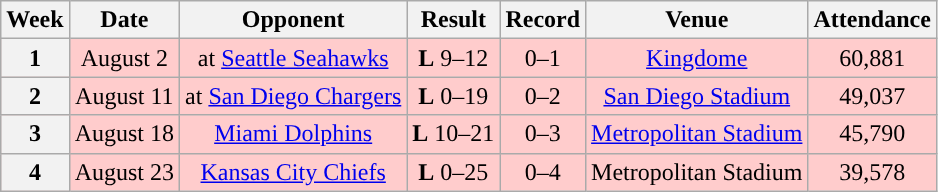<table class="wikitable" style="text-align:center">
<tr>
<th>Week</th>
<th>Date</th>
<th>Opponent</th>
<th>Result</th>
<th>Record</th>
<th>Venue</th>
<th>Attendance</th>
</tr>
<tr style="background:#fcc">
<th>1</th>
<td>August 2</td>
<td>at <a href='#'>Seattle Seahawks</a></td>
<td><strong>L</strong> 9–12</td>
<td>0–1</td>
<td><a href='#'>Kingdome</a></td>
<td>60,881</td>
</tr>
<tr style="background:#fcc">
<th>2</th>
<td>August 11</td>
<td>at <a href='#'>San Diego Chargers</a></td>
<td><strong>L</strong> 0–19</td>
<td>0–2</td>
<td><a href='#'>San Diego Stadium</a></td>
<td>49,037</td>
</tr>
<tr style="background:#fcc">
<th>3</th>
<td>August 18</td>
<td><a href='#'>Miami Dolphins</a></td>
<td><strong>L</strong> 10–21</td>
<td>0–3</td>
<td><a href='#'>Metropolitan Stadium</a></td>
<td>45,790</td>
</tr>
<tr style="background:#fcc">
<th>4</th>
<td>August 23</td>
<td><a href='#'>Kansas City Chiefs</a></td>
<td><strong>L</strong> 0–25</td>
<td>0–4</td>
<td>Metropolitan Stadium</td>
<td>39,578</td>
</tr>
</table>
